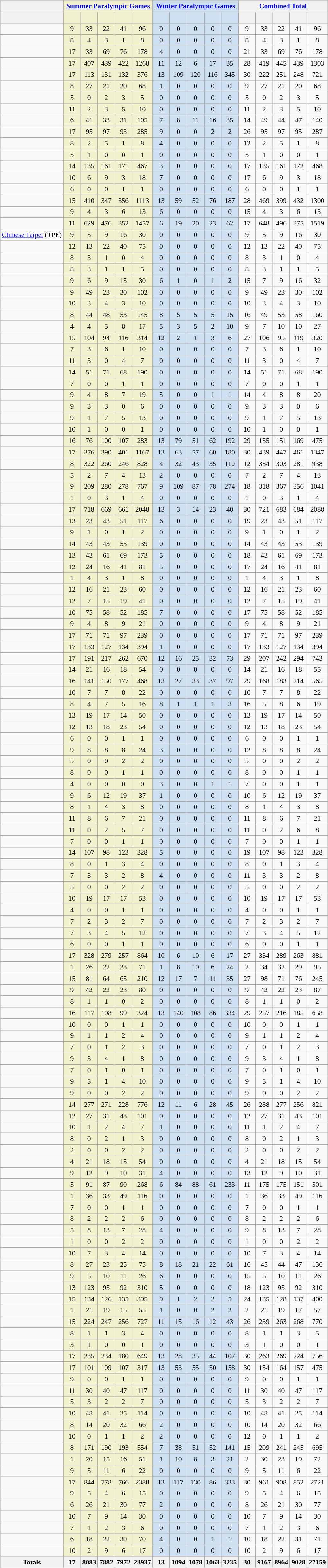<table class="wikitable sortable" style="margin-top:0; text-align:center; font-size:90%;">
<tr>
<th></th>
<th style="background-color:#f2f2ce;" colspan=5; align="center";><a href='#'>Summer Paralympic Games</a></th>
<th style="background-color:#cedff2;" colspan=5; align="center";><a href='#'>Winter Paralympic Games</a></th>
<th colspan=5; align="center";><a href='#'>Combined Total</a></th>
</tr>
<tr>
<th></th>
<th style="background-color:#f2f2ce; width:2em;"><br></th>
<th style="background-color:#f2f2ce; width:2em;"><br></th>
<th style="background-color:#f2f2ce; width:2em;"><br></th>
<th style="background-color:#f2f2ce; width:2em;"><br></th>
<th style="background-color:#f2f2ce; width:2em;"><br></th>
<th style="background-color:#cedff2; width:2em;"><br></th>
<th style="background-color:#cedff2; width:2em;"><br></th>
<th style="background-color:#cedff2; width:2em;"><br></th>
<th style="background-color:#cedff2; width:2em;"><br></th>
<th style="background-color:#cedff2; width:2em;"><br></th>
<th style="width:2em;"><br></th>
<th style="width:2em;"><br></th>
<th style="width:2em;"><br></th>
<th style="width:2em;"><br></th>
<th style="width:2em;"><br></th>
</tr>
<tr>
<td align=left></td>
<td style="background:#f2f2ce;">9</td>
<td style="background:#f2f2ce;">33</td>
<td style="background:#f2f2ce;">22</td>
<td style="background:#f2f2ce;">41</td>
<td style="background:#f2f2ce;">96</td>
<td style="background:#cedff2;">0</td>
<td style="background:#cedff2;">0</td>
<td style="background:#cedff2;">0</td>
<td style="background:#cedff2;">0</td>
<td style="background:#cedff2;">0</td>
<td>9</td>
<td>33</td>
<td>22</td>
<td>41</td>
<td>96</td>
</tr>
<tr>
<td align=left></td>
<td style="background:#f2f2ce;">8</td>
<td style="background:#f2f2ce;">4</td>
<td style="background:#f2f2ce;">3</td>
<td style="background:#f2f2ce;">1</td>
<td style="background:#f2f2ce;">8</td>
<td style="background:#cedff2;">0</td>
<td style="background:#cedff2;">0</td>
<td style="background:#cedff2;">0</td>
<td style="background:#cedff2;">0</td>
<td style="background:#cedff2;">0</td>
<td>8</td>
<td>4</td>
<td>3</td>
<td>1</td>
<td>8</td>
</tr>
<tr>
<td align=left></td>
<td style="background:#f2f2ce;">17</td>
<td style="background:#f2f2ce;">33</td>
<td style="background:#f2f2ce;">69</td>
<td style="background:#f2f2ce;">76</td>
<td style="background:#f2f2ce;">178</td>
<td style="background:#cedff2;">4</td>
<td style="background:#cedff2;">0</td>
<td style="background:#cedff2;">0</td>
<td style="background:#cedff2;">0</td>
<td style="background:#cedff2;">0</td>
<td>21</td>
<td>33</td>
<td>69</td>
<td>76</td>
<td>178</td>
</tr>
<tr>
<td align=left></td>
<td style="background:#f2f2ce;">17</td>
<td style="background:#f2f2ce;">407</td>
<td style="background:#f2f2ce;">439</td>
<td style="background:#f2f2ce;">422</td>
<td style="background:#f2f2ce;">1268</td>
<td style="background:#cedff2;">11</td>
<td style="background:#cedff2;">12</td>
<td style="background:#cedff2;">6</td>
<td style="background:#cedff2;">17</td>
<td style="background:#cedff2;">35</td>
<td>28</td>
<td>419</td>
<td>445</td>
<td>439</td>
<td>1303</td>
</tr>
<tr>
<td align=left></td>
<td style="background:#f2f2ce;">17</td>
<td style="background:#f2f2ce;">113</td>
<td style="background:#f2f2ce;">131</td>
<td style="background:#f2f2ce;">132</td>
<td style="background:#f2f2ce;">376</td>
<td style="background:#cedff2;">13</td>
<td style="background:#cedff2;">109</td>
<td style="background:#cedff2;">120</td>
<td style="background:#cedff2;">116</td>
<td style="background:#cedff2;">345</td>
<td>30</td>
<td>222</td>
<td>251</td>
<td>248</td>
<td>721</td>
</tr>
<tr>
<td align=left></td>
<td style="background:#f2f2ce;">8</td>
<td style="background:#f2f2ce;">27</td>
<td style="background:#f2f2ce;">21</td>
<td style="background:#f2f2ce;">20</td>
<td style="background:#f2f2ce;">68</td>
<td style="background:#cedff2;">1</td>
<td style="background:#cedff2;">0</td>
<td style="background:#cedff2;">0</td>
<td style="background:#cedff2;">0</td>
<td style="background:#cedff2;">0</td>
<td>9</td>
<td>27</td>
<td>21</td>
<td>20</td>
<td>68</td>
</tr>
<tr>
<td align=left></td>
<td style="background:#f2f2ce;">5</td>
<td style="background:#f2f2ce;">0</td>
<td style="background:#f2f2ce;">2</td>
<td style="background:#f2f2ce;">3</td>
<td style="background:#f2f2ce;">5</td>
<td style="background:#cedff2;">0</td>
<td style="background:#cedff2;">0</td>
<td style="background:#cedff2;">0</td>
<td style="background:#cedff2;">0</td>
<td style="background:#cedff2;">0</td>
<td>5</td>
<td>0</td>
<td>2</td>
<td>3</td>
<td>5</td>
</tr>
<tr>
<td align=left></td>
<td style="background:#f2f2ce;">11</td>
<td style="background:#f2f2ce;">2</td>
<td style="background:#f2f2ce;">3</td>
<td style="background:#f2f2ce;">5</td>
<td style="background:#f2f2ce;">10</td>
<td style="background:#cedff2;">0</td>
<td style="background:#cedff2;">0</td>
<td style="background:#cedff2;">0</td>
<td style="background:#cedff2;">0</td>
<td style="background:#cedff2;">0</td>
<td>11</td>
<td>2</td>
<td>3</td>
<td>5</td>
<td>10</td>
</tr>
<tr>
<td align=left></td>
<td style="background:#f2f2ce;">6</td>
<td style="background:#f2f2ce;">41</td>
<td style="background:#f2f2ce;">33</td>
<td style="background:#f2f2ce;">31</td>
<td style="background:#f2f2ce;">105</td>
<td style="background:#cedff2;">7</td>
<td style="background:#cedff2;">8</td>
<td style="background:#cedff2;">11</td>
<td style="background:#cedff2;">16</td>
<td style="background:#cedff2;">35</td>
<td>14</td>
<td>49</td>
<td>44</td>
<td>47</td>
<td>140</td>
</tr>
<tr>
<td align=left></td>
<td style="background:#f2f2ce;">17</td>
<td style="background:#f2f2ce;">95</td>
<td style="background:#f2f2ce;">97</td>
<td style="background:#f2f2ce;">93</td>
<td style="background:#f2f2ce;">285</td>
<td style="background:#cedff2;">9</td>
<td style="background:#cedff2;">0</td>
<td style="background:#cedff2;">0</td>
<td style="background:#cedff2;">2</td>
<td style="background:#cedff2;">2</td>
<td>26</td>
<td>95</td>
<td>97</td>
<td>95</td>
<td>287</td>
</tr>
<tr>
<td align=left></td>
<td style="background:#f2f2ce;">8</td>
<td style="background:#f2f2ce;">2</td>
<td style="background:#f2f2ce;">5</td>
<td style="background:#f2f2ce;">1</td>
<td style="background:#f2f2ce;">8</td>
<td style="background:#cedff2;">4</td>
<td style="background:#cedff2;">0</td>
<td style="background:#cedff2;">0</td>
<td style="background:#cedff2;">0</td>
<td style="background:#cedff2;">0</td>
<td>12</td>
<td>2</td>
<td>5</td>
<td>1</td>
<td>8</td>
</tr>
<tr>
<td align=left></td>
<td style="background:#f2f2ce;">5</td>
<td style="background:#f2f2ce;">1</td>
<td style="background:#f2f2ce;">0</td>
<td style="background:#f2f2ce;">0</td>
<td style="background:#f2f2ce;">1</td>
<td style="background:#cedff2;">0</td>
<td style="background:#cedff2;">0</td>
<td style="background:#cedff2;">0</td>
<td style="background:#cedff2;">0</td>
<td style="background:#cedff2;">0</td>
<td>5</td>
<td>1</td>
<td>0</td>
<td>0</td>
<td>1</td>
</tr>
<tr>
<td align=left></td>
<td style="background:#f2f2ce;">14</td>
<td style="background:#f2f2ce;">135</td>
<td style="background:#f2f2ce;">161</td>
<td style="background:#f2f2ce;">171</td>
<td style="background:#f2f2ce;">467</td>
<td style="background:#cedff2;">3</td>
<td style="background:#cedff2;">0</td>
<td style="background:#cedff2;">0</td>
<td style="background:#cedff2;">0</td>
<td style="background:#cedff2;">0</td>
<td>17</td>
<td>135</td>
<td>161</td>
<td>172</td>
<td>468</td>
</tr>
<tr>
<td align=left></td>
<td style="background:#f2f2ce;">10</td>
<td style="background:#f2f2ce;">6</td>
<td style="background:#f2f2ce;">9</td>
<td style="background:#f2f2ce;">3</td>
<td style="background:#f2f2ce;">18</td>
<td style="background:#cedff2;">7</td>
<td style="background:#cedff2;">0</td>
<td style="background:#cedff2;">0</td>
<td style="background:#cedff2;">0</td>
<td style="background:#cedff2;">0</td>
<td>17</td>
<td>6</td>
<td>9</td>
<td>3</td>
<td>18</td>
</tr>
<tr>
<td align=left></td>
<td style="background:#f2f2ce;">6</td>
<td style="background:#f2f2ce;">0</td>
<td style="background:#f2f2ce;">0</td>
<td style="background:#f2f2ce;">1</td>
<td style="background:#f2f2ce;">1</td>
<td style="background:#cedff2;">0</td>
<td style="background:#cedff2;">0</td>
<td style="background:#cedff2;">0</td>
<td style="background:#cedff2;">0</td>
<td style="background:#cedff2;">0</td>
<td>6</td>
<td>0</td>
<td>0</td>
<td>1</td>
<td>1</td>
</tr>
<tr>
<td align=left></td>
<td style="background:#f2f2ce;">15</td>
<td style="background:#f2f2ce;">410</td>
<td style="background:#f2f2ce;">347</td>
<td style="background:#f2f2ce;">356</td>
<td style="background:#f2f2ce;">1113</td>
<td style="background:#cedff2;">13</td>
<td style="background:#cedff2;">59</td>
<td style="background:#cedff2;">52</td>
<td style="background:#cedff2;">76</td>
<td style="background:#cedff2;">187</td>
<td>28</td>
<td>469</td>
<td>399</td>
<td>432</td>
<td>1300</td>
</tr>
<tr>
<td align=left></td>
<td style="background:#f2f2ce;">9</td>
<td style="background:#f2f2ce;">4</td>
<td style="background:#f2f2ce;">3</td>
<td style="background:#f2f2ce;">6</td>
<td style="background:#f2f2ce;">13</td>
<td style="background:#cedff2;">6</td>
<td style="background:#cedff2;">0</td>
<td style="background:#cedff2;">0</td>
<td style="background:#cedff2;">0</td>
<td style="background:#cedff2;">0</td>
<td>15</td>
<td>4</td>
<td>3</td>
<td>6</td>
<td>13</td>
</tr>
<tr>
<td align=left></td>
<td style="background:#f2f2ce;">11</td>
<td style="background:#f2f2ce;">629</td>
<td style="background:#f2f2ce;">476</td>
<td style="background:#f2f2ce;">352</td>
<td style="background:#f2f2ce;">1457</td>
<td style="background:#cedff2;">6</td>
<td style="background:#cedff2;">19</td>
<td style="background:#cedff2;">20</td>
<td style="background:#cedff2;">23</td>
<td style="background:#cedff2;">62</td>
<td>17</td>
<td>648</td>
<td>496</td>
<td>375</td>
<td>1519</td>
</tr>
<tr>
<td align=left> <a href='#'>Chinese Taipei</a> (TPE)</td>
<td style="background:#f2f2ce;">9</td>
<td style="background:#f2f2ce;">5</td>
<td style="background:#f2f2ce;">9</td>
<td style="background:#f2f2ce;">16</td>
<td style="background:#f2f2ce;">30</td>
<td style="background:#cedff2;">0</td>
<td style="background:#cedff2;">0</td>
<td style="background:#cedff2;">0</td>
<td style="background:#cedff2;">0</td>
<td style="background:#cedff2;">0</td>
<td>9</td>
<td>5</td>
<td>9</td>
<td>16</td>
<td>30</td>
</tr>
<tr>
<td align=left></td>
<td style="background:#f2f2ce;">12</td>
<td style="background:#f2f2ce;">13</td>
<td style="background:#f2f2ce;">22</td>
<td style="background:#f2f2ce;">40</td>
<td style="background:#f2f2ce;">75</td>
<td style="background:#cedff2;">0</td>
<td style="background:#cedff2;">0</td>
<td style="background:#cedff2;">0</td>
<td style="background:#cedff2;">0</td>
<td style="background:#cedff2;">0</td>
<td>12</td>
<td>13</td>
<td>22</td>
<td>40</td>
<td>75</td>
</tr>
<tr>
<td align=left></td>
<td style="background:#f2f2ce;">8</td>
<td style="background:#f2f2ce;">3</td>
<td style="background:#f2f2ce;">1</td>
<td style="background:#f2f2ce;">0</td>
<td style="background:#f2f2ce;">4</td>
<td style="background:#cedff2;">0</td>
<td style="background:#cedff2;">0</td>
<td style="background:#cedff2;">0</td>
<td style="background:#cedff2;">0</td>
<td style="background:#cedff2;">0</td>
<td>8</td>
<td>3</td>
<td>1</td>
<td>0</td>
<td>4</td>
</tr>
<tr>
<td align=left></td>
<td style="background:#f2f2ce;">8</td>
<td style="background:#f2f2ce;">3</td>
<td style="background:#f2f2ce;">1</td>
<td style="background:#f2f2ce;">1</td>
<td style="background:#f2f2ce;">5</td>
<td style="background:#cedff2;">0</td>
<td style="background:#cedff2;">0</td>
<td style="background:#cedff2;">0</td>
<td style="background:#cedff2;">0</td>
<td style="background:#cedff2;">0</td>
<td>8</td>
<td>3</td>
<td>1</td>
<td>1</td>
<td>5</td>
</tr>
<tr>
<td align=left></td>
<td style="background:#f2f2ce;">9</td>
<td style="background:#f2f2ce;">6</td>
<td style="background:#f2f2ce;">9</td>
<td style="background:#f2f2ce;">15</td>
<td style="background:#f2f2ce;">30</td>
<td style="background:#cedff2;">6</td>
<td style="background:#cedff2;">1</td>
<td style="background:#cedff2;">0</td>
<td style="background:#cedff2;">1</td>
<td style="background:#cedff2;">2</td>
<td>15</td>
<td>7</td>
<td>9</td>
<td>16</td>
<td>32</td>
</tr>
<tr>
<td align=left></td>
<td style="background:#f2f2ce;">9</td>
<td style="background:#f2f2ce;">49</td>
<td style="background:#f2f2ce;">23</td>
<td style="background:#f2f2ce;">30</td>
<td style="background:#f2f2ce;">102</td>
<td style="background:#cedff2;">0</td>
<td style="background:#cedff2;">0</td>
<td style="background:#cedff2;">0</td>
<td style="background:#cedff2;">0</td>
<td style="background:#cedff2;">0</td>
<td>9</td>
<td>49</td>
<td>23</td>
<td>30</td>
<td>102</td>
</tr>
<tr>
<td align=left></td>
<td style="background:#f2f2ce;">10</td>
<td style="background:#f2f2ce;">3</td>
<td style="background:#f2f2ce;">4</td>
<td style="background:#f2f2ce;">3</td>
<td style="background:#f2f2ce;">10</td>
<td style="background:#cedff2;">0</td>
<td style="background:#cedff2;">0</td>
<td style="background:#cedff2;">0</td>
<td style="background:#cedff2;">0</td>
<td style="background:#cedff2;">0</td>
<td>10</td>
<td>3</td>
<td>4</td>
<td>3</td>
<td>10</td>
</tr>
<tr>
<td align=left></td>
<td style="background:#f2f2ce;">8</td>
<td style="background:#f2f2ce;">44</td>
<td style="background:#f2f2ce;">48</td>
<td style="background:#f2f2ce;">53</td>
<td style="background:#f2f2ce;">145</td>
<td style="background:#cedff2;">8</td>
<td style="background:#cedff2;">5</td>
<td style="background:#cedff2;">5</td>
<td style="background:#cedff2;">5</td>
<td style="background:#cedff2;">15</td>
<td>16</td>
<td>49</td>
<td>53</td>
<td>58</td>
<td>160</td>
</tr>
<tr>
<td align=left><em></em></td>
<td style="background:#f2f2ce;">4</td>
<td style="background:#f2f2ce;">4</td>
<td style="background:#f2f2ce;">5</td>
<td style="background:#f2f2ce;">8</td>
<td style="background:#f2f2ce;">17</td>
<td style="background:#cedff2;">5</td>
<td style="background:#cedff2;">3</td>
<td style="background:#cedff2;">5</td>
<td style="background:#cedff2;">2</td>
<td style="background:#cedff2;">10</td>
<td>9</td>
<td>7</td>
<td>10</td>
<td>10</td>
<td>27</td>
</tr>
<tr>
<td align=left></td>
<td style="background:#f2f2ce;">15</td>
<td style="background:#f2f2ce;">104</td>
<td style="background:#f2f2ce;">94</td>
<td style="background:#f2f2ce;">116</td>
<td style="background:#f2f2ce;">314</td>
<td style="background:#cedff2;">12</td>
<td style="background:#cedff2;">2</td>
<td style="background:#cedff2;">1</td>
<td style="background:#cedff2;">3</td>
<td style="background:#cedff2;">6</td>
<td>27</td>
<td>106</td>
<td>95</td>
<td>119</td>
<td>320</td>
</tr>
<tr>
<td align=left></td>
<td style="background:#f2f2ce;">7</td>
<td style="background:#f2f2ce;">3</td>
<td style="background:#f2f2ce;">6</td>
<td style="background:#f2f2ce;">1</td>
<td style="background:#f2f2ce;">10</td>
<td style="background:#cedff2;">0</td>
<td style="background:#cedff2;">0</td>
<td style="background:#cedff2;">0</td>
<td style="background:#cedff2;">0</td>
<td style="background:#cedff2;">0</td>
<td>7</td>
<td>3</td>
<td>6</td>
<td>1</td>
<td>10</td>
</tr>
<tr>
<td align=left></td>
<td style="background:#f2f2ce;">11</td>
<td style="background:#f2f2ce;">3</td>
<td style="background:#f2f2ce;">0</td>
<td style="background:#f2f2ce;">4</td>
<td style="background:#f2f2ce;">7</td>
<td style="background:#cedff2;">0</td>
<td style="background:#cedff2;">0</td>
<td style="background:#cedff2;">0</td>
<td style="background:#cedff2;">0</td>
<td style="background:#cedff2;">0</td>
<td>11</td>
<td>3</td>
<td>0</td>
<td>4</td>
<td>7</td>
</tr>
<tr>
<td align=left></td>
<td style="background:#f2f2ce;">14</td>
<td style="background:#f2f2ce;">51</td>
<td style="background:#f2f2ce;">71</td>
<td style="background:#f2f2ce;">68</td>
<td style="background:#f2f2ce;">190</td>
<td style="background:#cedff2;">0</td>
<td style="background:#cedff2;">0</td>
<td style="background:#cedff2;">0</td>
<td style="background:#cedff2;">0</td>
<td style="background:#cedff2;">0</td>
<td>14</td>
<td>51</td>
<td>71</td>
<td>68</td>
<td>190</td>
</tr>
<tr>
<td align=left></td>
<td style="background:#f2f2ce;">7</td>
<td style="background:#f2f2ce;">0</td>
<td style="background:#f2f2ce;">0</td>
<td style="background:#f2f2ce;">1</td>
<td style="background:#f2f2ce;">1</td>
<td style="background:#cedff2;">0</td>
<td style="background:#cedff2;">0</td>
<td style="background:#cedff2;">0</td>
<td style="background:#cedff2;">0</td>
<td style="background:#cedff2;">0</td>
<td>7</td>
<td>0</td>
<td>0</td>
<td>1</td>
<td>1</td>
</tr>
<tr>
<td align=left></td>
<td style="background:#f2f2ce;">9</td>
<td style="background:#f2f2ce;">4</td>
<td style="background:#f2f2ce;">8</td>
<td style="background:#f2f2ce;">7</td>
<td style="background:#f2f2ce;">19</td>
<td style="background:#cedff2;">5</td>
<td style="background:#cedff2;">0</td>
<td style="background:#cedff2;">0</td>
<td style="background:#cedff2;">1</td>
<td style="background:#cedff2;">1</td>
<td>14</td>
<td>4</td>
<td>8</td>
<td>8</td>
<td>20</td>
</tr>
<tr>
<td align=left></td>
<td style="background:#f2f2ce;">9</td>
<td style="background:#f2f2ce;">3</td>
<td style="background:#f2f2ce;">3</td>
<td style="background:#f2f2ce;">0</td>
<td style="background:#f2f2ce;">6</td>
<td style="background:#cedff2;">0</td>
<td style="background:#cedff2;">0</td>
<td style="background:#cedff2;">0</td>
<td style="background:#cedff2;">0</td>
<td style="background:#cedff2;">0</td>
<td>9</td>
<td>3</td>
<td>3</td>
<td>0</td>
<td>6</td>
</tr>
<tr>
<td align=left></td>
<td style="background:#f2f2ce;">9</td>
<td style="background:#f2f2ce;">1</td>
<td style="background:#f2f2ce;">7</td>
<td style="background:#f2f2ce;">5</td>
<td style="background:#f2f2ce;">13</td>
<td style="background:#cedff2;">0</td>
<td style="background:#cedff2;">0</td>
<td style="background:#cedff2;">0</td>
<td style="background:#cedff2;">0</td>
<td style="background:#cedff2;">0</td>
<td>9</td>
<td>1</td>
<td>7</td>
<td>5</td>
<td>13</td>
</tr>
<tr>
<td align=left></td>
<td style="background:#f2f2ce;">10</td>
<td style="background:#f2f2ce;">1</td>
<td style="background:#f2f2ce;">0</td>
<td style="background:#f2f2ce;">0</td>
<td style="background:#f2f2ce;">1</td>
<td style="background:#cedff2;">0</td>
<td style="background:#cedff2;">0</td>
<td style="background:#cedff2;">0</td>
<td style="background:#cedff2;">0</td>
<td style="background:#cedff2;">0</td>
<td>10</td>
<td>1</td>
<td>0</td>
<td>0</td>
<td>1</td>
</tr>
<tr>
<td align=left></td>
<td style="background:#f2f2ce;">16</td>
<td style="background:#f2f2ce;">76</td>
<td style="background:#f2f2ce;">100</td>
<td style="background:#f2f2ce;">107</td>
<td style="background:#f2f2ce;">283</td>
<td style="background:#cedff2;">13</td>
<td style="background:#cedff2;">79</td>
<td style="background:#cedff2;">51</td>
<td style="background:#cedff2;">62</td>
<td style="background:#cedff2;">192</td>
<td>29</td>
<td>155</td>
<td>151</td>
<td>169</td>
<td>475</td>
</tr>
<tr>
<td align=left></td>
<td style="background:#f2f2ce;">17</td>
<td style="background:#f2f2ce;">376</td>
<td style="background:#f2f2ce;">390</td>
<td style="background:#f2f2ce;">401</td>
<td style="background:#f2f2ce;">1167</td>
<td style="background:#cedff2;">13</td>
<td style="background:#cedff2;">63</td>
<td style="background:#cedff2;">57</td>
<td style="background:#cedff2;">60</td>
<td style="background:#cedff2;">180</td>
<td>30</td>
<td>439</td>
<td>447</td>
<td>461</td>
<td>1347</td>
</tr>
<tr>
<td align=left><em></em></td>
<td style="background:#f2f2ce;">8</td>
<td style="background:#f2f2ce;">322</td>
<td style="background:#f2f2ce;">260</td>
<td style="background:#f2f2ce;">246</td>
<td style="background:#f2f2ce;">828</td>
<td style="background:#cedff2;">4</td>
<td style="background:#cedff2;">32</td>
<td style="background:#cedff2;">43</td>
<td style="background:#cedff2;">35</td>
<td style="background:#cedff2;">110</td>
<td>12</td>
<td>354</td>
<td>303</td>
<td>281</td>
<td>938</td>
</tr>
<tr>
<td align=left></td>
<td style="background:#f2f2ce;">5</td>
<td style="background:#f2f2ce;">2</td>
<td style="background:#f2f2ce;">7</td>
<td style="background:#f2f2ce;">4</td>
<td style="background:#f2f2ce;">13</td>
<td style="background:#cedff2;">2</td>
<td style="background:#cedff2;">0</td>
<td style="background:#cedff2;">0</td>
<td style="background:#cedff2;">0</td>
<td style="background:#cedff2;">0</td>
<td>7</td>
<td>2</td>
<td>7</td>
<td>4</td>
<td>13</td>
</tr>
<tr>
<td align=left></td>
<td style="background:#f2f2ce;">9</td>
<td style="background:#f2f2ce;">209</td>
<td style="background:#f2f2ce;">280</td>
<td style="background:#f2f2ce;">278</td>
<td style="background:#f2f2ce;">767</td>
<td style="background:#cedff2;">9</td>
<td style="background:#cedff2;">109</td>
<td style="background:#cedff2;">87</td>
<td style="background:#cedff2;">78</td>
<td style="background:#cedff2;">274</td>
<td>18</td>
<td>318</td>
<td>367</td>
<td>356</td>
<td>1041</td>
</tr>
<tr>
<td align=left><em></em></td>
<td style="background:#f2f2ce;">1</td>
<td style="background:#f2f2ce;">0</td>
<td style="background:#f2f2ce;">3</td>
<td style="background:#f2f2ce;">1</td>
<td style="background:#f2f2ce;">4</td>
<td style="background:#cedff2;">0</td>
<td style="background:#cedff2;">0</td>
<td style="background:#cedff2;">0</td>
<td style="background:#cedff2;">0</td>
<td style="background:#cedff2;">0</td>
<td>1</td>
<td>0</td>
<td>3</td>
<td>1</td>
<td>4</td>
</tr>
<tr>
<td align=left></td>
<td style="background:#f2f2ce;">17</td>
<td style="background:#f2f2ce;">718</td>
<td style="background:#f2f2ce;">669</td>
<td style="background:#f2f2ce;">661</td>
<td style="background:#f2f2ce;">2048</td>
<td style="background:#cedff2;">13</td>
<td style="background:#cedff2;">3</td>
<td style="background:#cedff2;">14</td>
<td style="background:#cedff2;">23</td>
<td style="background:#cedff2;">40</td>
<td>30</td>
<td>721</td>
<td>683</td>
<td>684</td>
<td>2088</td>
</tr>
<tr>
<td align=left></td>
<td style="background:#f2f2ce;">13</td>
<td style="background:#f2f2ce;">23</td>
<td style="background:#f2f2ce;">43</td>
<td style="background:#f2f2ce;">51</td>
<td style="background:#f2f2ce;">117</td>
<td style="background:#cedff2;">6</td>
<td style="background:#cedff2;">0</td>
<td style="background:#cedff2;">0</td>
<td style="background:#cedff2;">0</td>
<td style="background:#cedff2;">0</td>
<td>19</td>
<td>23</td>
<td>43</td>
<td>51</td>
<td>117</td>
</tr>
<tr>
<td align=left></td>
<td style="background:#f2f2ce;">9</td>
<td style="background:#f2f2ce;">1</td>
<td style="background:#f2f2ce;">0</td>
<td style="background:#f2f2ce;">1</td>
<td style="background:#f2f2ce;">2</td>
<td style="background:#cedff2;">0</td>
<td style="background:#cedff2;">0</td>
<td style="background:#cedff2;">0</td>
<td style="background:#cedff2;">0</td>
<td style="background:#cedff2;">0</td>
<td>9</td>
<td>1</td>
<td>0</td>
<td>1</td>
<td>2</td>
</tr>
<tr>
<td align=left></td>
<td style="background:#f2f2ce;">14</td>
<td style="background:#f2f2ce;">43</td>
<td style="background:#f2f2ce;">43</td>
<td style="background:#f2f2ce;">53</td>
<td style="background:#f2f2ce;">139</td>
<td style="background:#cedff2;">0</td>
<td style="background:#cedff2;">0</td>
<td style="background:#cedff2;">0</td>
<td style="background:#cedff2;">0</td>
<td style="background:#cedff2;">0</td>
<td>14</td>
<td>43</td>
<td>43</td>
<td>53</td>
<td>139</td>
</tr>
<tr>
<td align=left></td>
<td style="background:#f2f2ce;">13</td>
<td style="background:#f2f2ce;">43</td>
<td style="background:#f2f2ce;">61</td>
<td style="background:#f2f2ce;">69</td>
<td style="background:#f2f2ce;">173</td>
<td style="background:#cedff2;">5</td>
<td style="background:#cedff2;">0</td>
<td style="background:#cedff2;">0</td>
<td style="background:#cedff2;">0</td>
<td style="background:#cedff2;">0</td>
<td>18</td>
<td>43</td>
<td>61</td>
<td>69</td>
<td>173</td>
</tr>
<tr>
<td align=left></td>
<td style="background:#f2f2ce;">12</td>
<td style="background:#f2f2ce;">24</td>
<td style="background:#f2f2ce;">16</td>
<td style="background:#f2f2ce;">41</td>
<td style="background:#f2f2ce;">81</td>
<td style="background:#cedff2;">5</td>
<td style="background:#cedff2;">0</td>
<td style="background:#cedff2;">0</td>
<td style="background:#cedff2;">0</td>
<td style="background:#cedff2;">0</td>
<td>17</td>
<td>24</td>
<td>16</td>
<td>41</td>
<td>81</td>
</tr>
<tr>
<td align=left><em></em></td>
<td style="background:#f2f2ce;">1</td>
<td style="background:#f2f2ce;">4</td>
<td style="background:#f2f2ce;">3</td>
<td style="background:#f2f2ce;">1</td>
<td style="background:#f2f2ce;">8</td>
<td style="background:#cedff2;">0</td>
<td style="background:#cedff2;">0</td>
<td style="background:#cedff2;">0</td>
<td style="background:#cedff2;">0</td>
<td style="background:#cedff2;">0</td>
<td>1</td>
<td>4</td>
<td>3</td>
<td>1</td>
<td>8</td>
</tr>
<tr>
<td align=left></td>
<td style="background:#f2f2ce;">12</td>
<td style="background:#f2f2ce;">16</td>
<td style="background:#f2f2ce;">21</td>
<td style="background:#f2f2ce;">23</td>
<td style="background:#f2f2ce;">60</td>
<td style="background:#cedff2;">0</td>
<td style="background:#cedff2;">0</td>
<td style="background:#cedff2;">0</td>
<td style="background:#cedff2;">0</td>
<td style="background:#cedff2;">0</td>
<td>12</td>
<td>16</td>
<td>21</td>
<td>23</td>
<td>60</td>
</tr>
<tr>
<td align=left></td>
<td style="background:#f2f2ce;">12</td>
<td style="background:#f2f2ce;">7</td>
<td style="background:#f2f2ce;">15</td>
<td style="background:#f2f2ce;">19</td>
<td style="background:#f2f2ce;">41</td>
<td style="background:#cedff2;">0</td>
<td style="background:#cedff2;">0</td>
<td style="background:#cedff2;">0</td>
<td style="background:#cedff2;">0</td>
<td style="background:#cedff2;">0</td>
<td>12</td>
<td>7</td>
<td>15</td>
<td>19</td>
<td>41</td>
</tr>
<tr>
<td align=left></td>
<td style="background:#f2f2ce;">10</td>
<td style="background:#f2f2ce;">75</td>
<td style="background:#f2f2ce;">58</td>
<td style="background:#f2f2ce;">52</td>
<td style="background:#f2f2ce;">185</td>
<td style="background:#cedff2;">7</td>
<td style="background:#cedff2;">0</td>
<td style="background:#cedff2;">0</td>
<td style="background:#cedff2;">0</td>
<td style="background:#cedff2;">0</td>
<td>17</td>
<td>75</td>
<td>58</td>
<td>52</td>
<td>185</td>
</tr>
<tr>
<td align=left></td>
<td style="background:#f2f2ce;">9</td>
<td style="background:#f2f2ce;">4</td>
<td style="background:#f2f2ce;">8</td>
<td style="background:#f2f2ce;">9</td>
<td style="background:#f2f2ce;">21</td>
<td style="background:#cedff2;">0</td>
<td style="background:#cedff2;">0</td>
<td style="background:#cedff2;">0</td>
<td style="background:#cedff2;">0</td>
<td style="background:#cedff2;">0</td>
<td>9</td>
<td>4</td>
<td>8</td>
<td>9</td>
<td>21</td>
</tr>
<tr>
<td align=left></td>
<td style="background:#f2f2ce;">17</td>
<td style="background:#f2f2ce;">71</td>
<td style="background:#f2f2ce;">71</td>
<td style="background:#f2f2ce;">97</td>
<td style="background:#f2f2ce;">239</td>
<td style="background:#cedff2;">0</td>
<td style="background:#cedff2;">0</td>
<td style="background:#cedff2;">0</td>
<td style="background:#cedff2;">0</td>
<td style="background:#cedff2;">0</td>
<td>17</td>
<td>71</td>
<td>71</td>
<td>97</td>
<td>239</td>
</tr>
<tr>
<td align=left></td>
<td style="background:#f2f2ce;">17</td>
<td style="background:#f2f2ce;">133</td>
<td style="background:#f2f2ce;">127</td>
<td style="background:#f2f2ce;">134</td>
<td style="background:#f2f2ce;">394</td>
<td style="background:#cedff2;">1</td>
<td style="background:#cedff2;">0</td>
<td style="background:#cedff2;">0</td>
<td style="background:#cedff2;">0</td>
<td style="background:#cedff2;">0</td>
<td>17</td>
<td>133</td>
<td>127</td>
<td>134</td>
<td>394</td>
</tr>
<tr>
<td align=left></td>
<td style="background:#f2f2ce;">17</td>
<td style="background:#f2f2ce;">191</td>
<td style="background:#f2f2ce;">217</td>
<td style="background:#f2f2ce;">262</td>
<td style="background:#f2f2ce;">670</td>
<td style="background:#cedff2;">12</td>
<td style="background:#cedff2;">16</td>
<td style="background:#cedff2;">25</td>
<td style="background:#cedff2;">32</td>
<td style="background:#cedff2;">73</td>
<td>29</td>
<td>207</td>
<td>242</td>
<td>294</td>
<td>743</td>
</tr>
<tr>
<td align=left></td>
<td style="background:#f2f2ce;">14</td>
<td style="background:#f2f2ce;">21</td>
<td style="background:#f2f2ce;">16</td>
<td style="background:#f2f2ce;">18</td>
<td style="background:#f2f2ce;">54</td>
<td style="background:#cedff2;">0</td>
<td style="background:#cedff2;">0</td>
<td style="background:#cedff2;">0</td>
<td style="background:#cedff2;">0</td>
<td style="background:#cedff2;">0</td>
<td>14</td>
<td>21</td>
<td>16</td>
<td>18</td>
<td>55</td>
</tr>
<tr>
<td align=left></td>
<td style="background:#f2f2ce;">16</td>
<td style="background:#f2f2ce;">141</td>
<td style="background:#f2f2ce;">150</td>
<td style="background:#f2f2ce;">177</td>
<td style="background:#f2f2ce;">468</td>
<td style="background:#cedff2;">13</td>
<td style="background:#cedff2;">27</td>
<td style="background:#cedff2;">33</td>
<td style="background:#cedff2;">37</td>
<td style="background:#cedff2;">97</td>
<td>29</td>
<td>168</td>
<td>183</td>
<td>214</td>
<td>565</td>
</tr>
<tr>
<td align=left></td>
<td style="background:#f2f2ce;">10</td>
<td style="background:#f2f2ce;">7</td>
<td style="background:#f2f2ce;">7</td>
<td style="background:#f2f2ce;">8</td>
<td style="background:#f2f2ce;">22</td>
<td style="background:#cedff2;">0</td>
<td style="background:#cedff2;">0</td>
<td style="background:#cedff2;">0</td>
<td style="background:#cedff2;">0</td>
<td style="background:#cedff2;">0</td>
<td>10</td>
<td>7</td>
<td>7</td>
<td>8</td>
<td>22</td>
</tr>
<tr>
<td align=left></td>
<td style="background:#f2f2ce;">8</td>
<td style="background:#f2f2ce;">4</td>
<td style="background:#f2f2ce;">7</td>
<td style="background:#f2f2ce;">5</td>
<td style="background:#f2f2ce;">16</td>
<td style="background:#cedff2;">8</td>
<td style="background:#cedff2;">1</td>
<td style="background:#cedff2;">1</td>
<td style="background:#cedff2;">1</td>
<td style="background:#cedff2;">3</td>
<td>16</td>
<td>5</td>
<td>8</td>
<td>6</td>
<td>19</td>
</tr>
<tr>
<td align=left></td>
<td style="background:#f2f2ce;">13</td>
<td style="background:#f2f2ce;">19</td>
<td style="background:#f2f2ce;">17</td>
<td style="background:#f2f2ce;">14</td>
<td style="background:#f2f2ce;">50</td>
<td style="background:#cedff2;">0</td>
<td style="background:#cedff2;">0</td>
<td style="background:#cedff2;">0</td>
<td style="background:#cedff2;">0</td>
<td style="background:#cedff2;">0</td>
<td>13</td>
<td>19</td>
<td>17</td>
<td>14</td>
<td>50</td>
</tr>
<tr>
<td align=left></td>
<td style="background:#f2f2ce;">12</td>
<td style="background:#f2f2ce;">13</td>
<td style="background:#f2f2ce;">18</td>
<td style="background:#f2f2ce;">23</td>
<td style="background:#f2f2ce;">54</td>
<td style="background:#cedff2;">0</td>
<td style="background:#cedff2;">0</td>
<td style="background:#cedff2;">0</td>
<td style="background:#cedff2;">0</td>
<td style="background:#cedff2;">0</td>
<td>12</td>
<td>13</td>
<td>18</td>
<td>23</td>
<td>54</td>
</tr>
<tr>
<td align=left></td>
<td style="background:#f2f2ce;">6</td>
<td style="background:#f2f2ce;">0</td>
<td style="background:#f2f2ce;">0</td>
<td style="background:#f2f2ce;">1</td>
<td style="background:#f2f2ce;">1</td>
<td style="background:#cedff2;">0</td>
<td style="background:#cedff2;">0</td>
<td style="background:#cedff2;">0</td>
<td style="background:#cedff2;">0</td>
<td style="background:#cedff2;">0</td>
<td>6</td>
<td>0</td>
<td>0</td>
<td>1</td>
<td>1</td>
</tr>
<tr>
<td align=left></td>
<td style="background:#f2f2ce;">9</td>
<td style="background:#f2f2ce;">8</td>
<td style="background:#f2f2ce;">8</td>
<td style="background:#f2f2ce;">8</td>
<td style="background:#f2f2ce;">24</td>
<td style="background:#cedff2;">3</td>
<td style="background:#cedff2;">0</td>
<td style="background:#cedff2;">0</td>
<td style="background:#cedff2;">0</td>
<td style="background:#cedff2;">0</td>
<td>12</td>
<td>8</td>
<td>8</td>
<td>8</td>
<td>24</td>
</tr>
<tr>
<td align=left></td>
<td style="background:#f2f2ce;">5</td>
<td style="background:#f2f2ce;">0</td>
<td style="background:#f2f2ce;">0</td>
<td style="background:#f2f2ce;">2</td>
<td style="background:#f2f2ce;">2</td>
<td style="background:#cedff2;">0</td>
<td style="background:#cedff2;">0</td>
<td style="background:#cedff2;">0</td>
<td style="background:#cedff2;">0</td>
<td style="background:#cedff2;">0</td>
<td>5</td>
<td>0</td>
<td>0</td>
<td>2</td>
<td>2</td>
</tr>
<tr>
<td align=left></td>
<td style="background:#f2f2ce;">8</td>
<td style="background:#f2f2ce;">0</td>
<td style="background:#f2f2ce;">0</td>
<td style="background:#f2f2ce;">1</td>
<td style="background:#f2f2ce;">1</td>
<td style="background:#cedff2;">0</td>
<td style="background:#cedff2;">0</td>
<td style="background:#cedff2;">0</td>
<td style="background:#cedff2;">0</td>
<td style="background:#cedff2;">0</td>
<td>8</td>
<td>0</td>
<td>0</td>
<td>1</td>
<td>1</td>
</tr>
<tr>
<td align=left></td>
<td style="background:#f2f2ce;">4</td>
<td style="background:#f2f2ce;">0</td>
<td style="background:#f2f2ce;">0</td>
<td style="background:#f2f2ce;">0</td>
<td style="background:#f2f2ce;">0</td>
<td style="background:#cedff2;">3</td>
<td style="background:#cedff2;">0</td>
<td style="background:#cedff2;">0</td>
<td style="background:#cedff2;">1</td>
<td style="background:#cedff2;">1</td>
<td>7</td>
<td>0</td>
<td>0</td>
<td>1</td>
<td>1</td>
</tr>
<tr>
<td align=left></td>
<td style="background:#f2f2ce;">9</td>
<td style="background:#f2f2ce;">6</td>
<td style="background:#f2f2ce;">12</td>
<td style="background:#f2f2ce;">19</td>
<td style="background:#f2f2ce;">37</td>
<td style="background:#cedff2;">1</td>
<td style="background:#cedff2;">0</td>
<td style="background:#cedff2;">0</td>
<td style="background:#cedff2;">0</td>
<td style="background:#cedff2;">0</td>
<td>10</td>
<td>6</td>
<td>12</td>
<td>19</td>
<td>37</td>
</tr>
<tr>
<td align=left></td>
<td style="background:#f2f2ce;">8</td>
<td style="background:#f2f2ce;">1</td>
<td style="background:#f2f2ce;">4</td>
<td style="background:#f2f2ce;">3</td>
<td style="background:#f2f2ce;">8</td>
<td style="background:#cedff2;">0</td>
<td style="background:#cedff2;">0</td>
<td style="background:#cedff2;">0</td>
<td style="background:#cedff2;">0</td>
<td style="background:#cedff2;">0</td>
<td>8</td>
<td>1</td>
<td>4</td>
<td>3</td>
<td>8</td>
</tr>
<tr>
<td align=left></td>
<td style="background:#f2f2ce;">11</td>
<td style="background:#f2f2ce;">8</td>
<td style="background:#f2f2ce;">6</td>
<td style="background:#f2f2ce;">7</td>
<td style="background:#f2f2ce;">21</td>
<td style="background:#cedff2;">0</td>
<td style="background:#cedff2;">0</td>
<td style="background:#cedff2;">0</td>
<td style="background:#cedff2;">0</td>
<td style="background:#cedff2;">0</td>
<td>11</td>
<td>8</td>
<td>6</td>
<td>7</td>
<td>21</td>
</tr>
<tr>
<td align=left></td>
<td style="background:#f2f2ce;">11</td>
<td style="background:#f2f2ce;">0</td>
<td style="background:#f2f2ce;">2</td>
<td style="background:#f2f2ce;">5</td>
<td style="background:#f2f2ce;">7</td>
<td style="background:#cedff2;">0</td>
<td style="background:#cedff2;">0</td>
<td style="background:#cedff2;">0</td>
<td style="background:#cedff2;">0</td>
<td style="background:#cedff2;">0</td>
<td>11</td>
<td>0</td>
<td>2</td>
<td>6</td>
<td>8</td>
</tr>
<tr>
<td align=left></td>
<td style="background:#f2f2ce;">7</td>
<td style="background:#f2f2ce;">0</td>
<td style="background:#f2f2ce;">0</td>
<td style="background:#f2f2ce;">1</td>
<td style="background:#f2f2ce;">1</td>
<td style="background:#cedff2;">0</td>
<td style="background:#cedff2;">0</td>
<td style="background:#cedff2;">0</td>
<td style="background:#cedff2;">0</td>
<td style="background:#cedff2;">0</td>
<td>7</td>
<td>0</td>
<td>0</td>
<td>1</td>
<td>1</td>
</tr>
<tr>
<td align=left></td>
<td style="background:#f2f2ce;">14</td>
<td style="background:#f2f2ce;">107</td>
<td style="background:#f2f2ce;">98</td>
<td style="background:#f2f2ce;">123</td>
<td style="background:#f2f2ce;">328</td>
<td style="background:#cedff2;">5</td>
<td style="background:#cedff2;">0</td>
<td style="background:#cedff2;">0</td>
<td style="background:#cedff2;">0</td>
<td style="background:#cedff2;">0</td>
<td>19</td>
<td>107</td>
<td>98</td>
<td>123</td>
<td>328</td>
</tr>
<tr>
<td align=left></td>
<td style="background:#f2f2ce;">8</td>
<td style="background:#f2f2ce;">0</td>
<td style="background:#f2f2ce;">1</td>
<td style="background:#f2f2ce;">3</td>
<td style="background:#f2f2ce;">4</td>
<td style="background:#cedff2;">0</td>
<td style="background:#cedff2;">0</td>
<td style="background:#cedff2;">0</td>
<td style="background:#cedff2;">0</td>
<td style="background:#cedff2;">0</td>
<td>8</td>
<td>0</td>
<td>1</td>
<td>3</td>
<td>4</td>
</tr>
<tr>
<td align=left></td>
<td style="background:#f2f2ce;">7</td>
<td style="background:#f2f2ce;">3</td>
<td style="background:#f2f2ce;">3</td>
<td style="background:#f2f2ce;">2</td>
<td style="background:#f2f2ce;">8</td>
<td style="background:#cedff2;">4</td>
<td style="background:#cedff2;">0</td>
<td style="background:#cedff2;">0</td>
<td style="background:#cedff2;">0</td>
<td style="background:#cedff2;">0</td>
<td>11</td>
<td>3</td>
<td>3</td>
<td>2</td>
<td>8</td>
</tr>
<tr>
<td align=left></td>
<td style="background:#f2f2ce;">5</td>
<td style="background:#f2f2ce;">0</td>
<td style="background:#f2f2ce;">0</td>
<td style="background:#f2f2ce;">2</td>
<td style="background:#f2f2ce;">2</td>
<td style="background:#cedff2;">0</td>
<td style="background:#cedff2;">0</td>
<td style="background:#cedff2;">0</td>
<td style="background:#cedff2;">0</td>
<td style="background:#cedff2;">0</td>
<td>5</td>
<td>0</td>
<td>0</td>
<td>2</td>
<td>2</td>
</tr>
<tr>
<td align=left></td>
<td style="background:#f2f2ce;">10</td>
<td style="background:#f2f2ce;">19</td>
<td style="background:#f2f2ce;">17</td>
<td style="background:#f2f2ce;">17</td>
<td style="background:#f2f2ce;">53</td>
<td style="background:#cedff2;">0</td>
<td style="background:#cedff2;">0</td>
<td style="background:#cedff2;">0</td>
<td style="background:#cedff2;">0</td>
<td style="background:#cedff2;">0</td>
<td>10</td>
<td>19</td>
<td>17</td>
<td>17</td>
<td>53</td>
</tr>
<tr>
<td align=left></td>
<td style="background:#f2f2ce;">4</td>
<td style="background:#f2f2ce;">0</td>
<td style="background:#f2f2ce;">0</td>
<td style="background:#f2f2ce;">1</td>
<td style="background:#f2f2ce;">1</td>
<td style="background:#cedff2;">0</td>
<td style="background:#cedff2;">0</td>
<td style="background:#cedff2;">0</td>
<td style="background:#cedff2;">0</td>
<td style="background:#cedff2;">0</td>
<td>4</td>
<td>0</td>
<td>0</td>
<td>1</td>
<td>1</td>
</tr>
<tr>
<td align=left></td>
<td style="background:#f2f2ce;">7</td>
<td style="background:#f2f2ce;">2</td>
<td style="background:#f2f2ce;">3</td>
<td style="background:#f2f2ce;">2</td>
<td style="background:#f2f2ce;">7</td>
<td style="background:#cedff2;">0</td>
<td style="background:#cedff2;">0</td>
<td style="background:#cedff2;">0</td>
<td style="background:#cedff2;">0</td>
<td style="background:#cedff2;">0</td>
<td>7</td>
<td>2</td>
<td>3</td>
<td>2</td>
<td>7</td>
</tr>
<tr>
<td align=left></td>
<td style="background:#f2f2ce;">7</td>
<td style="background:#f2f2ce;">3</td>
<td style="background:#f2f2ce;">4</td>
<td style="background:#f2f2ce;">5</td>
<td style="background:#f2f2ce;">12</td>
<td style="background:#cedff2;">0</td>
<td style="background:#cedff2;">0</td>
<td style="background:#cedff2;">0</td>
<td style="background:#cedff2;">0</td>
<td style="background:#cedff2;">0</td>
<td>7</td>
<td>3</td>
<td>4</td>
<td>5</td>
<td>12</td>
</tr>
<tr>
<td align=left></td>
<td style="background:#f2f2ce;">6</td>
<td style="background:#f2f2ce;">0</td>
<td style="background:#f2f2ce;">0</td>
<td style="background:#f2f2ce;">1</td>
<td style="background:#f2f2ce;">1</td>
<td style="background:#cedff2;">0</td>
<td style="background:#cedff2;">0</td>
<td style="background:#cedff2;">0</td>
<td style="background:#cedff2;">0</td>
<td style="background:#cedff2;">0</td>
<td>6</td>
<td>0</td>
<td>0</td>
<td>1</td>
<td>1</td>
</tr>
<tr>
<td align=left></td>
<td style="background:#f2f2ce;">17</td>
<td style="background:#f2f2ce;">328</td>
<td style="background:#f2f2ce;">279</td>
<td style="background:#f2f2ce;">257</td>
<td style="background:#f2f2ce;">864</td>
<td style="background:#cedff2;">10</td>
<td style="background:#cedff2;">6</td>
<td style="background:#cedff2;">10</td>
<td style="background:#cedff2;">6</td>
<td style="background:#cedff2;">17</td>
<td>27</td>
<td>334</td>
<td>289</td>
<td>263</td>
<td>881</td>
</tr>
<tr>
<td align=left><em></em></td>
<td style="background:#f2f2ce;">1</td>
<td style="background:#f2f2ce;">26</td>
<td style="background:#f2f2ce;">22</td>
<td style="background:#f2f2ce;">23</td>
<td style="background:#f2f2ce;">71</td>
<td style="background:#cedff2;">1</td>
<td style="background:#cedff2;">8</td>
<td style="background:#cedff2;">10</td>
<td style="background:#cedff2;">6</td>
<td style="background:#cedff2;">24</td>
<td>2</td>
<td>34</td>
<td>32</td>
<td>29</td>
<td>95</td>
</tr>
<tr>
<td align=left></td>
<td style="background:#f2f2ce;">15</td>
<td style="background:#f2f2ce;">81</td>
<td style="background:#f2f2ce;">64</td>
<td style="background:#f2f2ce;">65</td>
<td style="background:#f2f2ce;">210</td>
<td style="background:#cedff2;">12</td>
<td style="background:#cedff2;">17</td>
<td style="background:#cedff2;">7</td>
<td style="background:#cedff2;">11</td>
<td style="background:#cedff2;">35</td>
<td>27</td>
<td>98</td>
<td>71</td>
<td>76</td>
<td>245</td>
</tr>
<tr>
<td align=left></td>
<td style="background:#f2f2ce;">9</td>
<td style="background:#f2f2ce;">42</td>
<td style="background:#f2f2ce;">22</td>
<td style="background:#f2f2ce;">23</td>
<td style="background:#f2f2ce;">80</td>
<td style="background:#cedff2;">0</td>
<td style="background:#cedff2;">0</td>
<td style="background:#cedff2;">0</td>
<td style="background:#cedff2;">0</td>
<td style="background:#cedff2;">0</td>
<td>9</td>
<td>42</td>
<td>22</td>
<td>23</td>
<td>87</td>
</tr>
<tr>
<td align=left></td>
<td style="background:#f2f2ce;">8</td>
<td style="background:#f2f2ce;">1</td>
<td style="background:#f2f2ce;">1</td>
<td style="background:#f2f2ce;">0</td>
<td style="background:#f2f2ce;">2</td>
<td style="background:#cedff2;">0</td>
<td style="background:#cedff2;">0</td>
<td style="background:#cedff2;">0</td>
<td style="background:#cedff2;">0</td>
<td style="background:#cedff2;">0</td>
<td>8</td>
<td>1</td>
<td>1</td>
<td>0</td>
<td>2</td>
</tr>
<tr>
<td align=left></td>
<td style="background:#f2f2ce;">16</td>
<td style="background:#f2f2ce;">117</td>
<td style="background:#f2f2ce;">108</td>
<td style="background:#f2f2ce;">99</td>
<td style="background:#f2f2ce;">324</td>
<td style="background:#cedff2;">13</td>
<td style="background:#cedff2;">140</td>
<td style="background:#cedff2;">108</td>
<td style="background:#cedff2;">86</td>
<td style="background:#cedff2;">334</td>
<td>29</td>
<td>257</td>
<td>216</td>
<td>185</td>
<td>658</td>
</tr>
<tr>
<td align=left></td>
<td style="background:#f2f2ce;">10</td>
<td style="background:#f2f2ce;">0</td>
<td style="background:#f2f2ce;">0</td>
<td style="background:#f2f2ce;">1</td>
<td style="background:#f2f2ce;">1</td>
<td style="background:#cedff2;">0</td>
<td style="background:#cedff2;">0</td>
<td style="background:#cedff2;">0</td>
<td style="background:#cedff2;">0</td>
<td style="background:#cedff2;">0</td>
<td>10</td>
<td>0</td>
<td>0</td>
<td>1</td>
<td>1</td>
</tr>
<tr>
<td align=left></td>
<td style="background:#f2f2ce;">9</td>
<td style="background:#f2f2ce;">1</td>
<td style="background:#f2f2ce;">1</td>
<td style="background:#f2f2ce;">2</td>
<td style="background:#f2f2ce;">4</td>
<td style="background:#cedff2;">0</td>
<td style="background:#cedff2;">0</td>
<td style="background:#cedff2;">0</td>
<td style="background:#cedff2;">0</td>
<td style="background:#cedff2;">0</td>
<td>9</td>
<td>1</td>
<td>1</td>
<td>2</td>
<td>4</td>
</tr>
<tr>
<td align=left></td>
<td style="background:#f2f2ce;">7</td>
<td style="background:#f2f2ce;">0</td>
<td style="background:#f2f2ce;">1</td>
<td style="background:#f2f2ce;">2</td>
<td style="background:#f2f2ce;">3</td>
<td style="background:#cedff2;">0</td>
<td style="background:#cedff2;">0</td>
<td style="background:#cedff2;">0</td>
<td style="background:#cedff2;">0</td>
<td style="background:#cedff2;">0</td>
<td>7</td>
<td>0</td>
<td>1</td>
<td>2</td>
<td>3</td>
</tr>
<tr>
<td align=left></td>
<td style="background:#f2f2ce;">9</td>
<td style="background:#f2f2ce;">3</td>
<td style="background:#f2f2ce;">4</td>
<td style="background:#f2f2ce;">1</td>
<td style="background:#f2f2ce;">8</td>
<td style="background:#cedff2;">0</td>
<td style="background:#cedff2;">0</td>
<td style="background:#cedff2;">0</td>
<td style="background:#cedff2;">0</td>
<td style="background:#cedff2;">0</td>
<td>9</td>
<td>3</td>
<td>4</td>
<td>1</td>
<td>8</td>
</tr>
<tr>
<td align=left></td>
<td style="background:#f2f2ce;">7</td>
<td style="background:#f2f2ce;">0</td>
<td style="background:#f2f2ce;">1</td>
<td style="background:#f2f2ce;">0</td>
<td style="background:#f2f2ce;">1</td>
<td style="background:#cedff2;">0</td>
<td style="background:#cedff2;">0</td>
<td style="background:#cedff2;">0</td>
<td style="background:#cedff2;">0</td>
<td style="background:#cedff2;">0</td>
<td>7</td>
<td>0</td>
<td>1</td>
<td>0</td>
<td>1</td>
</tr>
<tr>
<td align=left></td>
<td style="background:#f2f2ce;">9</td>
<td style="background:#f2f2ce;">5</td>
<td style="background:#f2f2ce;">1</td>
<td style="background:#f2f2ce;">4</td>
<td style="background:#f2f2ce;">10</td>
<td style="background:#cedff2;">0</td>
<td style="background:#cedff2;">0</td>
<td style="background:#cedff2;">0</td>
<td style="background:#cedff2;">0</td>
<td style="background:#cedff2;">0</td>
<td>9</td>
<td>5</td>
<td>1</td>
<td>4</td>
<td>10</td>
</tr>
<tr>
<td align=left></td>
<td style="background:#f2f2ce;">9</td>
<td style="background:#f2f2ce;">0</td>
<td style="background:#f2f2ce;">0</td>
<td style="background:#f2f2ce;">2</td>
<td style="background:#f2f2ce;">2</td>
<td style="background:#cedff2;">0</td>
<td style="background:#cedff2;">0</td>
<td style="background:#cedff2;">0</td>
<td style="background:#cedff2;">0</td>
<td style="background:#cedff2;">0</td>
<td>9</td>
<td>0</td>
<td>0</td>
<td>2</td>
<td>2</td>
</tr>
<tr>
<td align=left></td>
<td style="background:#f2f2ce;">14</td>
<td style="background:#f2f2ce;">277</td>
<td style="background:#f2f2ce;">271</td>
<td style="background:#f2f2ce;">228</td>
<td style="background:#f2f2ce;">776</td>
<td style="background:#cedff2;">12</td>
<td style="background:#cedff2;">11</td>
<td style="background:#cedff2;">6</td>
<td style="background:#cedff2;">28</td>
<td style="background:#cedff2;">45</td>
<td>26</td>
<td>288</td>
<td>277</td>
<td>256</td>
<td>821</td>
</tr>
<tr>
<td align=left></td>
<td style="background:#f2f2ce;">12</td>
<td style="background:#f2f2ce;">27</td>
<td style="background:#f2f2ce;">31</td>
<td style="background:#f2f2ce;">43</td>
<td style="background:#f2f2ce;">101</td>
<td style="background:#cedff2;">0</td>
<td style="background:#cedff2;">0</td>
<td style="background:#cedff2;">0</td>
<td style="background:#cedff2;">0</td>
<td style="background:#cedff2;">0</td>
<td>12</td>
<td>27</td>
<td>31</td>
<td>43</td>
<td>101</td>
</tr>
<tr>
<td align=left></td>
<td style="background:#f2f2ce;">10</td>
<td style="background:#f2f2ce;">1</td>
<td style="background:#f2f2ce;">2</td>
<td style="background:#f2f2ce;">4</td>
<td style="background:#f2f2ce;">7</td>
<td style="background:#cedff2;">1</td>
<td style="background:#cedff2;">0</td>
<td style="background:#cedff2;">0</td>
<td style="background:#cedff2;">0</td>
<td style="background:#cedff2;">0</td>
<td>11</td>
<td>1</td>
<td>2</td>
<td>4</td>
<td>7</td>
</tr>
<tr>
<td align=left></td>
<td style="background:#f2f2ce;">8</td>
<td style="background:#f2f2ce;">0</td>
<td style="background:#f2f2ce;">2</td>
<td style="background:#f2f2ce;">1</td>
<td style="background:#f2f2ce;">3</td>
<td style="background:#cedff2;">0</td>
<td style="background:#cedff2;">0</td>
<td style="background:#cedff2;">0</td>
<td style="background:#cedff2;">0</td>
<td style="background:#cedff2;">0</td>
<td>8</td>
<td>0</td>
<td>2</td>
<td>1</td>
<td>3</td>
</tr>
<tr>
<td align=left></td>
<td style="background:#f2f2ce;">2</td>
<td style="background:#f2f2ce;">0</td>
<td style="background:#f2f2ce;">0</td>
<td style="background:#f2f2ce;">2</td>
<td style="background:#f2f2ce;">2</td>
<td style="background:#cedff2;">0</td>
<td style="background:#cedff2;">0</td>
<td style="background:#cedff2;">0</td>
<td style="background:#cedff2;">0</td>
<td style="background:#cedff2;">0</td>
<td>2</td>
<td>0</td>
<td>0</td>
<td>2</td>
<td>2</td>
</tr>
<tr>
<td align=left><em></em></td>
<td style="background:#f2f2ce;">4</td>
<td style="background:#f2f2ce;">21</td>
<td style="background:#f2f2ce;">18</td>
<td style="background:#f2f2ce;">15</td>
<td style="background:#f2f2ce;">54</td>
<td style="background:#cedff2;">0</td>
<td style="background:#cedff2;">0</td>
<td style="background:#cedff2;">0</td>
<td style="background:#cedff2;">0</td>
<td style="background:#cedff2;">0</td>
<td>4</td>
<td>21</td>
<td>18</td>
<td>15</td>
<td>54</td>
</tr>
<tr>
<td align=left></td>
<td style="background:#f2f2ce;">9</td>
<td style="background:#f2f2ce;">12</td>
<td style="background:#f2f2ce;">9</td>
<td style="background:#f2f2ce;">10</td>
<td style="background:#f2f2ce;">31</td>
<td style="background:#cedff2;">4</td>
<td style="background:#cedff2;">0</td>
<td style="background:#cedff2;">0</td>
<td style="background:#cedff2;">0</td>
<td style="background:#cedff2;">0</td>
<td>13</td>
<td>12</td>
<td>9</td>
<td>10</td>
<td>31</td>
</tr>
<tr>
<td align=left></td>
<td style="background:#f2f2ce;">5</td>
<td style="background:#f2f2ce;">91</td>
<td style="background:#f2f2ce;">87</td>
<td style="background:#f2f2ce;">90</td>
<td style="background:#f2f2ce;">268</td>
<td style="background:#cedff2;">6</td>
<td style="background:#cedff2;">84</td>
<td style="background:#cedff2;">88</td>
<td style="background:#cedff2;">61</td>
<td style="background:#cedff2;">233</td>
<td>11</td>
<td>175</td>
<td>175</td>
<td>151</td>
<td>501</td>
</tr>
<tr>
<td align=left><em></em></td>
<td style="background:#f2f2ce;">1</td>
<td style="background:#f2f2ce;">36</td>
<td style="background:#f2f2ce;">33</td>
<td style="background:#f2f2ce;">49</td>
<td style="background:#f2f2ce;">116</td>
<td style="background:#cedff2;">0</td>
<td style="background:#cedff2;">0</td>
<td style="background:#cedff2;">0</td>
<td style="background:#cedff2;">0</td>
<td style="background:#cedff2;">0</td>
<td>1</td>
<td>36</td>
<td>33</td>
<td>49</td>
<td>116</td>
</tr>
<tr>
<td align=left></td>
<td style="background:#f2f2ce;">7</td>
<td style="background:#f2f2ce;">0</td>
<td style="background:#f2f2ce;">0</td>
<td style="background:#f2f2ce;">1</td>
<td style="background:#f2f2ce;">1</td>
<td style="background:#cedff2;">0</td>
<td style="background:#cedff2;">0</td>
<td style="background:#cedff2;">0</td>
<td style="background:#cedff2;">0</td>
<td style="background:#cedff2;">0</td>
<td>7</td>
<td>0</td>
<td>0</td>
<td>1</td>
<td>1</td>
</tr>
<tr>
<td align=left></td>
<td style="background:#f2f2ce;">8</td>
<td style="background:#f2f2ce;">2</td>
<td style="background:#f2f2ce;">2</td>
<td style="background:#f2f2ce;">2</td>
<td style="background:#f2f2ce;">6</td>
<td style="background:#cedff2;">0</td>
<td style="background:#cedff2;">0</td>
<td style="background:#cedff2;">0</td>
<td style="background:#cedff2;">0</td>
<td style="background:#cedff2;">0</td>
<td>8</td>
<td>2</td>
<td>2</td>
<td>2</td>
<td>6</td>
</tr>
<tr>
<td align=left></td>
<td style="background:#f2f2ce;">5</td>
<td style="background:#f2f2ce;">8</td>
<td style="background:#f2f2ce;">13</td>
<td style="background:#f2f2ce;">7</td>
<td style="background:#f2f2ce;">28</td>
<td style="background:#cedff2;">4</td>
<td style="background:#cedff2;">0</td>
<td style="background:#cedff2;">0</td>
<td style="background:#cedff2;">0</td>
<td style="background:#cedff2;">0</td>
<td>9</td>
<td>8</td>
<td>13</td>
<td>7</td>
<td>28</td>
</tr>
<tr>
<td align=left><em></em></td>
<td style="background:#f2f2ce;">1</td>
<td style="background:#f2f2ce;">0</td>
<td style="background:#f2f2ce;">0</td>
<td style="background:#f2f2ce;">2</td>
<td style="background:#f2f2ce;">2</td>
<td style="background:#cedff2;">0</td>
<td style="background:#cedff2;">0</td>
<td style="background:#cedff2;">0</td>
<td style="background:#cedff2;">0</td>
<td style="background:#cedff2;">0</td>
<td>1</td>
<td>0</td>
<td>0</td>
<td>2</td>
<td>2</td>
</tr>
<tr>
<td align=left></td>
<td style="background:#f2f2ce;">10</td>
<td style="background:#f2f2ce;">7</td>
<td style="background:#f2f2ce;">3</td>
<td style="background:#f2f2ce;">4</td>
<td style="background:#f2f2ce;">14</td>
<td style="background:#cedff2;">0</td>
<td style="background:#cedff2;">0</td>
<td style="background:#cedff2;">0</td>
<td style="background:#cedff2;">0</td>
<td style="background:#cedff2;">0</td>
<td>10</td>
<td>7</td>
<td>3</td>
<td>4</td>
<td>14</td>
</tr>
<tr>
<td align=left></td>
<td style="background:#f2f2ce;">8</td>
<td style="background:#f2f2ce;">27</td>
<td style="background:#f2f2ce;">23</td>
<td style="background:#f2f2ce;">25</td>
<td style="background:#f2f2ce;">75</td>
<td style="background:#cedff2;">8</td>
<td style="background:#cedff2;">18</td>
<td style="background:#cedff2;">21</td>
<td style="background:#cedff2;">22</td>
<td style="background:#cedff2;">61</td>
<td>16</td>
<td>45</td>
<td>44</td>
<td>47</td>
<td>136</td>
</tr>
<tr>
<td align=left></td>
<td style="background:#f2f2ce;">9</td>
<td style="background:#f2f2ce;">5</td>
<td style="background:#f2f2ce;">10</td>
<td style="background:#f2f2ce;">11</td>
<td style="background:#f2f2ce;">26</td>
<td style="background:#cedff2;">6</td>
<td style="background:#cedff2;">0</td>
<td style="background:#cedff2;">0</td>
<td style="background:#cedff2;">0</td>
<td style="background:#cedff2;">0</td>
<td>15</td>
<td>5</td>
<td>10</td>
<td>11</td>
<td>26</td>
</tr>
<tr>
<td align=left></td>
<td style="background:#f2f2ce;">13</td>
<td style="background:#f2f2ce;">123</td>
<td style="background:#f2f2ce;">95</td>
<td style="background:#f2f2ce;">92</td>
<td style="background:#f2f2ce;">310</td>
<td style="background:#cedff2;">5</td>
<td style="background:#cedff2;">0</td>
<td style="background:#cedff2;">0</td>
<td style="background:#cedff2;">0</td>
<td style="background:#cedff2;">0</td>
<td>18</td>
<td>123</td>
<td>95</td>
<td>92</td>
<td>310</td>
</tr>
<tr>
<td align=left></td>
<td style="background:#f2f2ce;">15</td>
<td style="background:#f2f2ce;">134</td>
<td style="background:#f2f2ce;">126</td>
<td style="background:#f2f2ce;">135</td>
<td style="background:#f2f2ce;">395</td>
<td style="background:#cedff2;">9</td>
<td style="background:#cedff2;">1</td>
<td style="background:#cedff2;">2</td>
<td style="background:#cedff2;">2</td>
<td style="background:#cedff2;">5</td>
<td>24</td>
<td>135</td>
<td>128</td>
<td>137</td>
<td>400</td>
</tr>
<tr>
<td align=left><em></em></td>
<td style="background:#f2f2ce;">1</td>
<td style="background:#f2f2ce;">21</td>
<td style="background:#f2f2ce;">19</td>
<td style="background:#f2f2ce;">15</td>
<td style="background:#f2f2ce;">55</td>
<td style="background:#cedff2;">1</td>
<td style="background:#cedff2;">0</td>
<td style="background:#cedff2;">0</td>
<td style="background:#cedff2;">2</td>
<td style="background:#cedff2;">2</td>
<td>2</td>
<td>21</td>
<td>19</td>
<td>17</td>
<td>57</td>
</tr>
<tr>
<td align=left></td>
<td style="background:#f2f2ce;">15</td>
<td style="background:#f2f2ce;">224</td>
<td style="background:#f2f2ce;">247</td>
<td style="background:#f2f2ce;">256</td>
<td style="background:#f2f2ce;">727</td>
<td style="background:#cedff2;">11</td>
<td style="background:#cedff2;">15</td>
<td style="background:#cedff2;">16</td>
<td style="background:#cedff2;">12</td>
<td style="background:#cedff2;">43</td>
<td>26</td>
<td>239</td>
<td>263</td>
<td>268</td>
<td>770</td>
</tr>
<tr>
<td align=left></td>
<td style="background:#f2f2ce;">8</td>
<td style="background:#f2f2ce;">1</td>
<td style="background:#f2f2ce;">1</td>
<td style="background:#f2f2ce;">3</td>
<td style="background:#f2f2ce;">4</td>
<td style="background:#cedff2;">0</td>
<td style="background:#cedff2;">0</td>
<td style="background:#cedff2;">0</td>
<td style="background:#cedff2;">0</td>
<td style="background:#cedff2;">0</td>
<td>8</td>
<td>1</td>
<td>1</td>
<td>3</td>
<td>5</td>
</tr>
<tr>
<td align=left></td>
<td style="background:#f2f2ce;">3</td>
<td style="background:#f2f2ce;">1</td>
<td style="background:#f2f2ce;">0</td>
<td style="background:#f2f2ce;">0</td>
<td style="background:#f2f2ce;">1</td>
<td style="background:#cedff2;">0</td>
<td style="background:#cedff2;">0</td>
<td style="background:#cedff2;">0</td>
<td style="background:#cedff2;">0</td>
<td style="background:#cedff2;">0</td>
<td>3</td>
<td>1</td>
<td>0</td>
<td>0</td>
<td>1</td>
</tr>
<tr>
<td align=left></td>
<td style="background:#f2f2ce;">17</td>
<td style="background:#f2f2ce;">235</td>
<td style="background:#f2f2ce;">234</td>
<td style="background:#f2f2ce;">180</td>
<td style="background:#f2f2ce;">649</td>
<td style="background:#cedff2;">13</td>
<td style="background:#cedff2;">28</td>
<td style="background:#cedff2;">35</td>
<td style="background:#cedff2;">44</td>
<td style="background:#cedff2;">107</td>
<td>30</td>
<td>263</td>
<td>269</td>
<td>224</td>
<td>756</td>
</tr>
<tr>
<td align=left></td>
<td style="background:#f2f2ce;">17</td>
<td style="background:#f2f2ce;">101</td>
<td style="background:#f2f2ce;">109</td>
<td style="background:#f2f2ce;">107</td>
<td style="background:#f2f2ce;">317</td>
<td style="background:#cedff2;">13</td>
<td style="background:#cedff2;">53</td>
<td style="background:#cedff2;">55</td>
<td style="background:#cedff2;">50</td>
<td style="background:#cedff2;">158</td>
<td>30</td>
<td>154</td>
<td>164</td>
<td>157</td>
<td>475</td>
</tr>
<tr>
<td align=left></td>
<td style="background:#f2f2ce;">9</td>
<td style="background:#f2f2ce;">0</td>
<td style="background:#f2f2ce;">0</td>
<td style="background:#f2f2ce;">1</td>
<td style="background:#f2f2ce;">1</td>
<td style="background:#cedff2;">0</td>
<td style="background:#cedff2;">0</td>
<td style="background:#cedff2;">0</td>
<td style="background:#cedff2;">0</td>
<td style="background:#cedff2;">0</td>
<td>9</td>
<td>0</td>
<td>0</td>
<td>1</td>
<td>1</td>
</tr>
<tr>
<td align=left></td>
<td style="background:#f2f2ce;">11</td>
<td style="background:#f2f2ce;">30</td>
<td style="background:#f2f2ce;">40</td>
<td style="background:#f2f2ce;">47</td>
<td style="background:#f2f2ce;">117</td>
<td style="background:#cedff2;">0</td>
<td style="background:#cedff2;">0</td>
<td style="background:#cedff2;">0</td>
<td style="background:#cedff2;">0</td>
<td style="background:#cedff2;">0</td>
<td>11</td>
<td>30</td>
<td>40</td>
<td>47</td>
<td>117</td>
</tr>
<tr>
<td align=left></td>
<td style="background:#f2f2ce;">5</td>
<td style="background:#f2f2ce;">3</td>
<td style="background:#f2f2ce;">2</td>
<td style="background:#f2f2ce;">2</td>
<td style="background:#f2f2ce;">7</td>
<td style="background:#cedff2;">0</td>
<td style="background:#cedff2;">0</td>
<td style="background:#cedff2;">0</td>
<td style="background:#cedff2;">0</td>
<td style="background:#cedff2;">0</td>
<td>5</td>
<td>3</td>
<td>2</td>
<td>2</td>
<td>7</td>
</tr>
<tr>
<td align=left></td>
<td style="background:#f2f2ce;">10</td>
<td style="background:#f2f2ce;">48</td>
<td style="background:#f2f2ce;">41</td>
<td style="background:#f2f2ce;">25</td>
<td style="background:#f2f2ce;">114</td>
<td style="background:#cedff2;">0</td>
<td style="background:#cedff2;">0</td>
<td style="background:#cedff2;">0</td>
<td style="background:#cedff2;">0</td>
<td style="background:#cedff2;">0</td>
<td>10</td>
<td>48</td>
<td>41</td>
<td>25</td>
<td>114</td>
</tr>
<tr>
<td align=left></td>
<td style="background:#f2f2ce;">8</td>
<td style="background:#f2f2ce;">14</td>
<td style="background:#f2f2ce;">20</td>
<td style="background:#f2f2ce;">32</td>
<td style="background:#f2f2ce;">66</td>
<td style="background:#cedff2;">2</td>
<td style="background:#cedff2;">0</td>
<td style="background:#cedff2;">0</td>
<td style="background:#cedff2;">0</td>
<td style="background:#cedff2;">0</td>
<td>10</td>
<td>14</td>
<td>20</td>
<td>32</td>
<td>66</td>
</tr>
<tr>
<td align=left></td>
<td style="background:#f2f2ce;">10</td>
<td style="background:#f2f2ce;">0</td>
<td style="background:#f2f2ce;">1</td>
<td style="background:#f2f2ce;">1</td>
<td style="background:#f2f2ce;">2</td>
<td style="background:#cedff2;">2</td>
<td style="background:#cedff2;">0</td>
<td style="background:#cedff2;">0</td>
<td style="background:#cedff2;">0</td>
<td style="background:#cedff2;">0</td>
<td>12</td>
<td>0</td>
<td>1</td>
<td>1</td>
<td>2</td>
</tr>
<tr>
<td align=left></td>
<td style="background:#f2f2ce;">8</td>
<td style="background:#f2f2ce;">171</td>
<td style="background:#f2f2ce;">190</td>
<td style="background:#f2f2ce;">193</td>
<td style="background:#f2f2ce;">554</td>
<td style="background:#cedff2;">7</td>
<td style="background:#cedff2;">38</td>
<td style="background:#cedff2;">51</td>
<td style="background:#cedff2;">52</td>
<td style="background:#cedff2;">141</td>
<td>15</td>
<td>209</td>
<td>241</td>
<td>245</td>
<td>695</td>
</tr>
<tr>
<td align=left><em></em></td>
<td style="background:#f2f2ce;">1</td>
<td style="background:#f2f2ce;">20</td>
<td style="background:#f2f2ce;">15</td>
<td style="background:#f2f2ce;">16</td>
<td style="background:#f2f2ce;">51</td>
<td style="background:#cedff2;">1</td>
<td style="background:#cedff2;">10</td>
<td style="background:#cedff2;">8</td>
<td style="background:#cedff2;">3</td>
<td style="background:#cedff2;">21</td>
<td>2</td>
<td>30</td>
<td>23</td>
<td>19</td>
<td>72</td>
</tr>
<tr>
<td align=left></td>
<td style="background:#f2f2ce;">9</td>
<td style="background:#f2f2ce;">5</td>
<td style="background:#f2f2ce;">11</td>
<td style="background:#f2f2ce;">6</td>
<td style="background:#f2f2ce;">22</td>
<td style="background:#cedff2;">0</td>
<td style="background:#cedff2;">0</td>
<td style="background:#cedff2;">0</td>
<td style="background:#cedff2;">0</td>
<td style="background:#cedff2;">0</td>
<td>9</td>
<td>5</td>
<td>11</td>
<td>6</td>
<td>22</td>
</tr>
<tr>
<td align=left></td>
<td style="background:#f2f2ce;">17</td>
<td style="background:#f2f2ce;">844</td>
<td style="background:#f2f2ce;">778</td>
<td style="background:#f2f2ce;">766</td>
<td style="background:#f2f2ce;">2388</td>
<td style="background:#cedff2;">13</td>
<td style="background:#cedff2;">117</td>
<td style="background:#cedff2;">130</td>
<td style="background:#cedff2;">86</td>
<td style="background:#cedff2;">333</td>
<td>30</td>
<td>961</td>
<td>908</td>
<td>852</td>
<td>2721</td>
</tr>
<tr>
<td align=left></td>
<td style="background:#f2f2ce;">9</td>
<td style="background:#f2f2ce;">5</td>
<td style="background:#f2f2ce;">4</td>
<td style="background:#f2f2ce;">6</td>
<td style="background:#f2f2ce;">15</td>
<td style="background:#cedff2;">0</td>
<td style="background:#cedff2;">0</td>
<td style="background:#cedff2;">0</td>
<td style="background:#cedff2;">0</td>
<td style="background:#cedff2;">0</td>
<td>9</td>
<td>5</td>
<td>4</td>
<td>6</td>
<td>15</td>
</tr>
<tr>
<td align=left></td>
<td style="background:#f2f2ce;">6</td>
<td style="background:#f2f2ce;">26</td>
<td style="background:#f2f2ce;">21</td>
<td style="background:#f2f2ce;">30</td>
<td style="background:#f2f2ce;">77</td>
<td style="background:#cedff2;">2</td>
<td style="background:#cedff2;">0</td>
<td style="background:#cedff2;">0</td>
<td style="background:#cedff2;">0</td>
<td style="background:#cedff2;">0</td>
<td>8</td>
<td>26</td>
<td>21</td>
<td>30</td>
<td>77</td>
</tr>
<tr>
<td align=left></td>
<td style="background:#f2f2ce;">10</td>
<td style="background:#f2f2ce;">7</td>
<td style="background:#f2f2ce;">9</td>
<td style="background:#f2f2ce;">14</td>
<td style="background:#f2f2ce;">30</td>
<td style="background:#cedff2;">0</td>
<td style="background:#cedff2;">0</td>
<td style="background:#cedff2;">0</td>
<td style="background:#cedff2;">0</td>
<td style="background:#cedff2;">0</td>
<td>10</td>
<td>7</td>
<td>9</td>
<td>14</td>
<td>30</td>
</tr>
<tr>
<td align=left></td>
<td style="background:#f2f2ce;">7</td>
<td style="background:#f2f2ce;">1</td>
<td style="background:#f2f2ce;">2</td>
<td style="background:#f2f2ce;">3</td>
<td style="background:#f2f2ce;">6</td>
<td style="background:#cedff2;">0</td>
<td style="background:#cedff2;">0</td>
<td style="background:#cedff2;">0</td>
<td style="background:#cedff2;">0</td>
<td style="background:#cedff2;">0</td>
<td>7</td>
<td>1</td>
<td>2</td>
<td>3</td>
<td>6</td>
</tr>
<tr>
<td align=left><em></em></td>
<td style="background:#f2f2ce;">6</td>
<td style="background:#f2f2ce;">18</td>
<td style="background:#f2f2ce;">22</td>
<td style="background:#f2f2ce;">30</td>
<td style="background:#f2f2ce;">70</td>
<td style="background:#cedff2;">4</td>
<td style="background:#cedff2;">0</td>
<td style="background:#cedff2;">0</td>
<td style="background:#cedff2;">1</td>
<td style="background:#cedff2;">1</td>
<td>10</td>
<td>18</td>
<td>22</td>
<td>31</td>
<td>71</td>
</tr>
<tr>
<td align=left></td>
<td style="background:#f2f2ce;">10</td>
<td style="background:#f2f2ce;">2</td>
<td style="background:#f2f2ce;">9</td>
<td style="background:#f2f2ce;">6</td>
<td style="background:#f2f2ce;">17</td>
<td style="background:#cedff2;">0</td>
<td style="background:#cedff2;">0</td>
<td style="background:#cedff2;">0</td>
<td style="background:#cedff2;">0</td>
<td style="background:#cedff2;">0</td>
<td>10</td>
<td>2</td>
<td>9</td>
<td>6</td>
<td>17</td>
</tr>
<tr class="sortbottom">
<th>Totals</th>
<th>17</th>
<th>8083</th>
<th>7882</th>
<th>7972</th>
<th>23937</th>
<th>13</th>
<th>1094</th>
<th>1078</th>
<th>1063</th>
<th>3235</th>
<th>30</th>
<th>9167</th>
<th>8964</th>
<th>9028</th>
<th>27159</th>
</tr>
</table>
